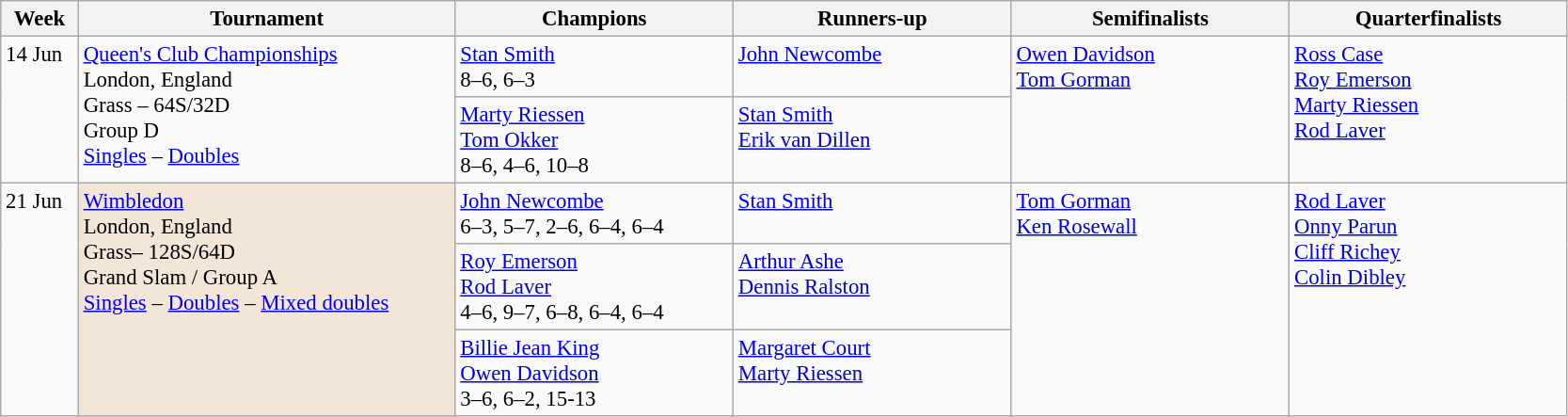<table class=wikitable style=font-size:95%>
<tr>
<th style="width:48px;">Week</th>
<th style="width:260px;">Tournament</th>
<th style="width:190px;">Champions</th>
<th style="width:190px;">Runners-up</th>
<th style="width:190px;">Semifinalists</th>
<th style="width:190px;">Quarterfinalists</th>
</tr>
<tr valign=top>
<td rowspan=2>14 Jun</td>
<td rowspan=2><a href='#'>Queen's Club Championships</a> <br> London, England <br> Grass – 64S/32D <br> Group D <br> <a href='#'>Singles</a> – <a href='#'>Doubles</a></td>
<td> <a href='#'>Stan Smith</a> <br> 8–6, 6–3</td>
<td> <a href='#'>John Newcombe</a></td>
<td rowspan=2> <a href='#'>Owen Davidson</a> <br>  <a href='#'>Tom Gorman</a></td>
<td rowspan=2> <a href='#'>Ross Case</a> <br>  <a href='#'>Roy Emerson</a> <br>  <a href='#'>Marty Riessen</a> <br>  <a href='#'>Rod Laver</a></td>
</tr>
<tr valign=top>
<td> <a href='#'>Marty Riessen</a> <br>  <a href='#'>Tom Okker</a> <br> 8–6, 4–6, 10–8</td>
<td> <a href='#'>Stan Smith</a> <br>  <a href='#'>Erik van Dillen</a></td>
</tr>
<tr valign=top>
<td rowspan=3>21 Jun</td>
<td style="background:#F3E6D7;" rowspan="3"><a href='#'>Wimbledon</a> <br> London, England <br> Grass– 128S/64D <br> Grand Slam / Group A <br> <a href='#'>Singles</a> – <a href='#'>Doubles</a> – <a href='#'>Mixed doubles</a></td>
<td> <a href='#'>John Newcombe</a> <br> 6–3, 5–7, 2–6, 6–4, 6–4</td>
<td> <a href='#'>Stan Smith</a></td>
<td rowspan=3> <a href='#'>Tom Gorman</a> <br>  <a href='#'>Ken Rosewall</a></td>
<td rowspan=3> <a href='#'>Rod Laver</a> <br>  <a href='#'>Onny Parun</a> <br>  <a href='#'>Cliff Richey</a> <br>  <a href='#'>Colin Dibley</a></td>
</tr>
<tr valign=top>
<td> <a href='#'>Roy Emerson</a> <br>  <a href='#'>Rod Laver</a> <br> 4–6, 9–7, 6–8, 6–4, 6–4</td>
<td> <a href='#'>Arthur Ashe</a> <br>  <a href='#'>Dennis Ralston</a></td>
</tr>
<tr valign=top>
<td> <a href='#'>Billie Jean King</a> <br>  <a href='#'>Owen Davidson</a> <br> 3–6, 6–2, 15-13</td>
<td> <a href='#'>Margaret Court</a> <br>  <a href='#'>Marty Riessen</a></td>
</tr>
</table>
